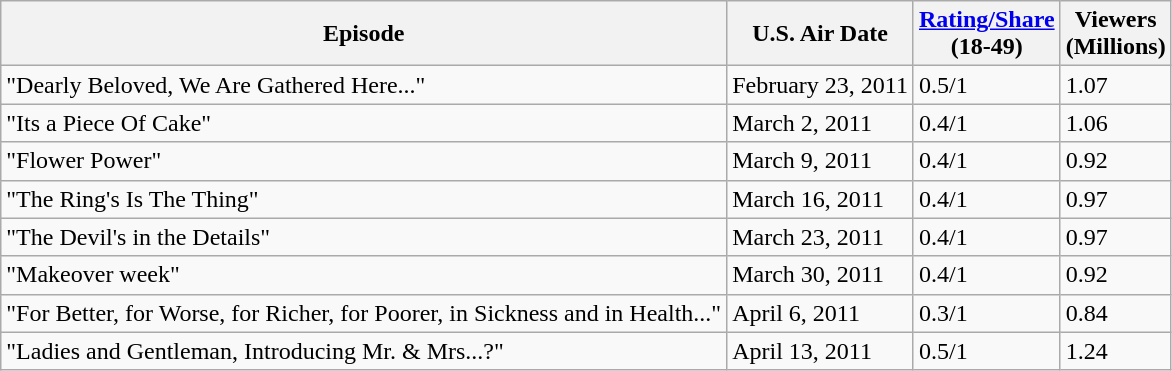<table class="wikitable sortable">
<tr>
<th>Episode</th>
<th>U.S. Air Date</th>
<th><a href='#'>Rating/Share</a><br>(18-49)</th>
<th>Viewers<br>(Millions)</th>
</tr>
<tr>
<td>"Dearly Beloved, We Are Gathered Here..."</td>
<td>February 23, 2011</td>
<td>0.5/1</td>
<td>1.07</td>
</tr>
<tr>
<td>"Its a Piece Of Cake"</td>
<td>March 2, 2011</td>
<td>0.4/1</td>
<td>1.06</td>
</tr>
<tr>
<td>"Flower Power"</td>
<td>March 9, 2011</td>
<td>0.4/1</td>
<td>0.92</td>
</tr>
<tr>
<td>"The Ring's Is The Thing"</td>
<td>March 16, 2011</td>
<td>0.4/1</td>
<td>0.97</td>
</tr>
<tr>
<td>"The Devil's in the Details"</td>
<td>March 23, 2011</td>
<td>0.4/1</td>
<td>0.97</td>
</tr>
<tr>
<td>"Makeover week"</td>
<td>March 30, 2011</td>
<td>0.4/1</td>
<td>0.92</td>
</tr>
<tr>
<td>"For Better, for Worse, for Richer, for Poorer, in Sickness and in Health..."</td>
<td>April 6, 2011</td>
<td>0.3/1</td>
<td>0.84</td>
</tr>
<tr>
<td>"Ladies and Gentleman, Introducing Mr. & Mrs...?"</td>
<td>April 13, 2011</td>
<td>0.5/1</td>
<td>1.24</td>
</tr>
</table>
